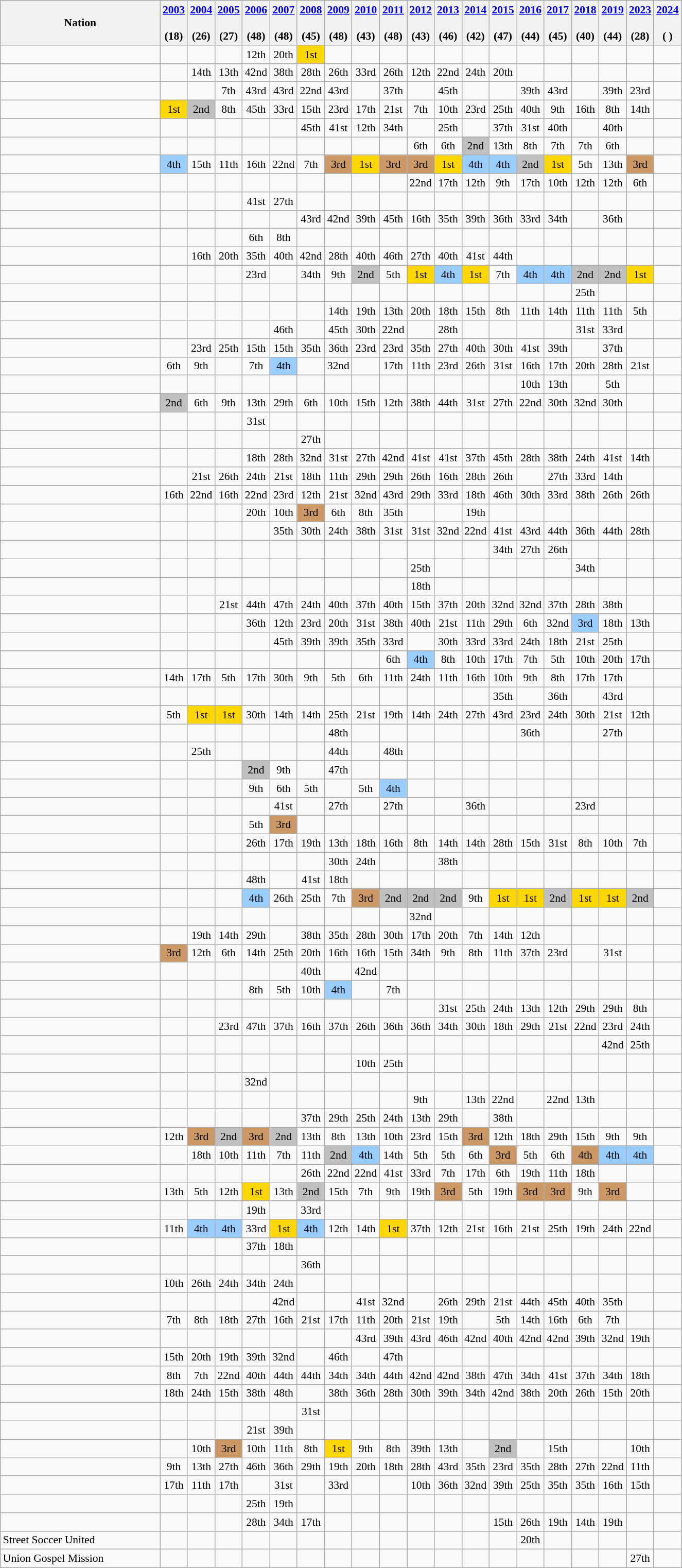<table class="wikitable" style="text-align:center; font-size:90%">
<tr>
<th width=200>Nation</th>
<th><a href='#'>2003</a><br><br>(18)</th>
<th><a href='#'>2004</a><br><br>(26)</th>
<th><a href='#'>2005</a><br><br>(27)</th>
<th><a href='#'>2006</a><br><br>(48)</th>
<th><a href='#'>2007</a><br><br>(48)</th>
<th><a href='#'>2008</a><br><br>(45)</th>
<th><a href='#'>2009</a><br><br>(48)</th>
<th><a href='#'>2010</a><br><br>(43)</th>
<th><a href='#'>2011</a><br><br>(48)</th>
<th><a href='#'>2012</a><br><br>(43)</th>
<th><a href='#'>2013</a><br><br>(46)</th>
<th><a href='#'>2014</a><br><br>(42)</th>
<th><a href='#'>2015</a><br><br>(47)</th>
<th><a href='#'>2016</a><br><br>(44)</th>
<th><a href='#'>2017</a><br><br>(45)</th>
<th><a href='#'>2018</a><br><br>(40)</th>
<th><a href='#'>2019</a><br><br>(44)</th>
<th><a href='#'>2023</a><br><br>(28)</th>
<th><a href='#'>2024</a><br><br>(  )</th>
</tr>
<tr>
<td align=left></td>
<td></td>
<td></td>
<td></td>
<td>12th</td>
<td>20th</td>
<td bgcolor=gold>1st</td>
<td></td>
<td></td>
<td></td>
<td></td>
<td></td>
<td></td>
<td></td>
<td></td>
<td></td>
<td></td>
<td></td>
<td></td>
<td></td>
</tr>
<tr>
<td align=left></td>
<td></td>
<td>14th</td>
<td>13th</td>
<td>42nd</td>
<td>38th</td>
<td>28th</td>
<td>26th</td>
<td>33rd</td>
<td>26th</td>
<td>12th</td>
<td>22nd</td>
<td>24th</td>
<td>20th</td>
<td></td>
<td></td>
<td></td>
<td></td>
<td></td>
<td></td>
</tr>
<tr>
<td align=left></td>
<td></td>
<td></td>
<td>7th</td>
<td>43rd</td>
<td>43rd</td>
<td>22nd</td>
<td>43rd</td>
<td></td>
<td>37th</td>
<td></td>
<td>45th</td>
<td></td>
<td></td>
<td>39th</td>
<td>43rd</td>
<td></td>
<td>39th</td>
<td>23rd</td>
<td></td>
</tr>
<tr>
<td align=left></td>
<td bgcolor=gold>1st</td>
<td bgcolor=silver>2nd</td>
<td>8th</td>
<td>45th</td>
<td>33rd</td>
<td>15th</td>
<td>23rd</td>
<td>17th</td>
<td>21st</td>
<td>7th</td>
<td>10th</td>
<td>23rd</td>
<td>25th</td>
<td>40th</td>
<td>9th</td>
<td>16th</td>
<td>8th</td>
<td>14th</td>
<td></td>
</tr>
<tr>
<td align=left></td>
<td></td>
<td></td>
<td></td>
<td></td>
<td></td>
<td>45th</td>
<td>41st</td>
<td>12th</td>
<td>34th</td>
<td></td>
<td>25th</td>
<td></td>
<td>37th</td>
<td>31st</td>
<td>40th</td>
<td></td>
<td>40th</td>
<td></td>
<td></td>
</tr>
<tr>
<td align=left></td>
<td></td>
<td></td>
<td></td>
<td></td>
<td></td>
<td></td>
<td></td>
<td></td>
<td></td>
<td>6th</td>
<td>6th</td>
<td bgcolor=silver>2nd</td>
<td>13th</td>
<td>8th</td>
<td>7th</td>
<td>7th</td>
<td>6th</td>
<td></td>
<td></td>
</tr>
<tr>
<td align=left></td>
<td bgcolor=#9acdff>4th</td>
<td>15th</td>
<td>11th</td>
<td>16th</td>
<td>22nd</td>
<td>7th</td>
<td bgcolor=cc9966>3rd</td>
<td bgcolor=gold>1st</td>
<td bgcolor=cc9966>3rd</td>
<td bgcolor=cc9966>3rd</td>
<td bgcolor=gold>1st</td>
<td bgcolor=#9acdff>4th</td>
<td bgcolor=#9acdff>4th</td>
<td bgcolor=silver>2nd</td>
<td bgcolor=gold>1st</td>
<td>5th</td>
<td>13th</td>
<td bgcolor=cc9966>3rd</td>
<td></td>
</tr>
<tr>
<td align=left></td>
<td></td>
<td></td>
<td></td>
<td></td>
<td></td>
<td></td>
<td></td>
<td></td>
<td></td>
<td>22nd</td>
<td>17th</td>
<td>12th</td>
<td>9th</td>
<td>17th</td>
<td>10th</td>
<td>12th</td>
<td>12th</td>
<td>6th</td>
<td></td>
</tr>
<tr>
<td align=left></td>
<td></td>
<td></td>
<td></td>
<td>41st</td>
<td>27th</td>
<td></td>
<td></td>
<td></td>
<td></td>
<td></td>
<td></td>
<td></td>
<td></td>
<td></td>
<td></td>
<td></td>
<td></td>
<td></td>
<td></td>
</tr>
<tr>
<td align=left></td>
<td></td>
<td></td>
<td></td>
<td></td>
<td></td>
<td>43rd</td>
<td>42nd</td>
<td>39th</td>
<td>45th</td>
<td>16th</td>
<td>35th</td>
<td>39th</td>
<td>36th</td>
<td>33rd</td>
<td>34th</td>
<td></td>
<td>36th</td>
<td></td>
<td></td>
</tr>
<tr>
<td align=left></td>
<td></td>
<td></td>
<td></td>
<td>6th</td>
<td>8th</td>
<td></td>
<td></td>
<td></td>
<td></td>
<td></td>
<td></td>
<td></td>
<td></td>
<td></td>
<td></td>
<td></td>
<td></td>
<td></td>
<td></td>
</tr>
<tr>
<td align=left></td>
<td></td>
<td>16th</td>
<td>20th</td>
<td>35th</td>
<td>40th</td>
<td>42nd</td>
<td>28th</td>
<td>40th</td>
<td>46th</td>
<td>27th</td>
<td>40th</td>
<td>41st</td>
<td>44th</td>
<td></td>
<td></td>
<td></td>
<td></td>
<td></td>
<td></td>
</tr>
<tr>
<td align=left></td>
<td></td>
<td></td>
<td></td>
<td>23rd</td>
<td></td>
<td>34th</td>
<td>9th</td>
<td bgcolor=silver>2nd</td>
<td>5th</td>
<td bgcolor=gold>1st</td>
<td bgcolor=#9acdff>4th</td>
<td bgcolor=gold>1st</td>
<td>7th</td>
<td bgcolor=#9acdff>4th</td>
<td bgcolor=#9acdff>4th</td>
<td bgcolor=silver>2nd</td>
<td bgcolor=silver>2nd</td>
<td bgcolor=gold>1st</td>
<td></td>
</tr>
<tr>
<td align=left></td>
<td></td>
<td></td>
<td></td>
<td></td>
<td></td>
<td></td>
<td></td>
<td></td>
<td></td>
<td></td>
<td></td>
<td></td>
<td></td>
<td></td>
<td></td>
<td>25th</td>
<td></td>
<td></td>
<td></td>
</tr>
<tr>
<td align=left></td>
<td></td>
<td></td>
<td></td>
<td></td>
<td></td>
<td></td>
<td>14th</td>
<td>19th</td>
<td>13th</td>
<td>20th</td>
<td>18th</td>
<td>15th</td>
<td>8th</td>
<td>11th</td>
<td>14th</td>
<td>11th</td>
<td>11th</td>
<td>5th</td>
<td></td>
</tr>
<tr>
<td align=left></td>
<td></td>
<td></td>
<td></td>
<td></td>
<td>46th</td>
<td></td>
<td>45th</td>
<td>30th</td>
<td>22nd</td>
<td></td>
<td>28th</td>
<td></td>
<td></td>
<td></td>
<td></td>
<td>31st</td>
<td>33rd</td>
<td></td>
<td></td>
</tr>
<tr>
<td align=left></td>
<td></td>
<td>23rd</td>
<td>25th</td>
<td>15th</td>
<td>15th</td>
<td>35th</td>
<td>36th</td>
<td>23rd</td>
<td>23rd</td>
<td>35th</td>
<td>27th</td>
<td>40th</td>
<td>30th</td>
<td>41st</td>
<td>39th</td>
<td></td>
<td>37th</td>
<td></td>
<td></td>
</tr>
<tr>
<td align=left></td>
<td>6th</td>
<td>9th</td>
<td></td>
<td>7th</td>
<td bgcolor=#9acdff>4th</td>
<td></td>
<td>32nd</td>
<td></td>
<td>17th</td>
<td>11th</td>
<td>23rd</td>
<td>26th</td>
<td>31st</td>
<td>16th</td>
<td>17th</td>
<td>20th</td>
<td>28th</td>
<td>21st</td>
<td></td>
</tr>
<tr>
<td align=left></td>
<td></td>
<td></td>
<td></td>
<td></td>
<td></td>
<td></td>
<td></td>
<td></td>
<td></td>
<td></td>
<td></td>
<td></td>
<td></td>
<td>10th</td>
<td>13th</td>
<td></td>
<td>5th</td>
<td></td>
<td></td>
</tr>
<tr>
<td align=left></td>
<td bgcolor=silver>2nd</td>
<td>6th</td>
<td>9th</td>
<td>13th</td>
<td>29th</td>
<td>6th</td>
<td>10th</td>
<td>15th</td>
<td>12th</td>
<td>38th</td>
<td>44th</td>
<td>31st</td>
<td>27th</td>
<td>22nd</td>
<td>30th</td>
<td>32nd</td>
<td>30th</td>
<td></td>
<td></td>
</tr>
<tr>
<td align=left></td>
<td></td>
<td></td>
<td></td>
<td>31st</td>
<td></td>
<td></td>
<td></td>
<td></td>
<td></td>
<td></td>
<td></td>
<td></td>
<td></td>
<td></td>
<td></td>
<td></td>
<td></td>
<td></td>
<td></td>
</tr>
<tr>
<td align=left></td>
<td></td>
<td></td>
<td></td>
<td></td>
<td></td>
<td>27th</td>
<td></td>
<td></td>
<td></td>
<td></td>
<td></td>
<td></td>
<td></td>
<td></td>
<td></td>
<td></td>
<td></td>
<td></td>
<td></td>
</tr>
<tr>
<td align=left></td>
<td></td>
<td></td>
<td></td>
<td>18th</td>
<td>28th</td>
<td>32nd</td>
<td>31st</td>
<td>27th</td>
<td>42nd</td>
<td>41st</td>
<td>41st</td>
<td>37th</td>
<td>45th</td>
<td>28th</td>
<td>38th</td>
<td>24th</td>
<td>41st</td>
<td>14th</td>
<td></td>
</tr>
<tr>
<td align=left></td>
<td></td>
<td>21st</td>
<td>26th</td>
<td>24th</td>
<td>21st</td>
<td>18th</td>
<td>11th</td>
<td>29th</td>
<td>29th</td>
<td>26th</td>
<td>16th</td>
<td>28th</td>
<td>26th</td>
<td></td>
<td>27th</td>
<td>33rd</td>
<td>14th</td>
<td></td>
<td></td>
</tr>
<tr>
<td align=left></td>
<td>16th</td>
<td>22nd</td>
<td>16th</td>
<td>22nd</td>
<td>23rd</td>
<td>12th</td>
<td>21st</td>
<td>32nd</td>
<td>43rd</td>
<td>29th</td>
<td>33rd</td>
<td>18th</td>
<td>46th</td>
<td>30th</td>
<td>33rd</td>
<td>38th</td>
<td>26th</td>
<td>26th</td>
<td></td>
</tr>
<tr>
<td align=left></td>
<td></td>
<td></td>
<td></td>
<td>20th</td>
<td>10th</td>
<td bgcolor=cc9966>3rd</td>
<td>6th</td>
<td>8th</td>
<td>35th</td>
<td></td>
<td></td>
<td>19th</td>
<td></td>
<td></td>
<td></td>
<td></td>
<td></td>
<td></td>
<td></td>
</tr>
<tr>
<td align=left></td>
<td></td>
<td></td>
<td></td>
<td></td>
<td>35th</td>
<td>30th</td>
<td>24th</td>
<td>38th</td>
<td>31st</td>
<td>31st</td>
<td>32nd</td>
<td>22nd</td>
<td>41st</td>
<td>43rd</td>
<td>44th</td>
<td>36th</td>
<td>44th</td>
<td>28th</td>
<td></td>
</tr>
<tr>
<td align=left></td>
<td></td>
<td></td>
<td></td>
<td></td>
<td></td>
<td></td>
<td></td>
<td></td>
<td></td>
<td></td>
<td></td>
<td></td>
<td>34th</td>
<td>27th</td>
<td>26th</td>
<td></td>
<td></td>
<td></td>
<td></td>
</tr>
<tr>
<td align=left></td>
<td></td>
<td></td>
<td></td>
<td></td>
<td></td>
<td></td>
<td></td>
<td></td>
<td></td>
<td>25th</td>
<td></td>
<td></td>
<td></td>
<td></td>
<td></td>
<td>34th</td>
<td></td>
<td></td>
<td></td>
</tr>
<tr>
<td align=left></td>
<td></td>
<td></td>
<td></td>
<td></td>
<td></td>
<td></td>
<td></td>
<td></td>
<td></td>
<td>18th</td>
<td></td>
<td></td>
<td></td>
<td></td>
<td></td>
<td></td>
<td></td>
<td></td>
<td></td>
</tr>
<tr>
<td align=left></td>
<td></td>
<td></td>
<td>21st</td>
<td>44th</td>
<td>47th</td>
<td>24th</td>
<td>40th</td>
<td>37th</td>
<td>40th</td>
<td>15th</td>
<td>37th</td>
<td>20th</td>
<td>32nd</td>
<td>32nd</td>
<td>37th</td>
<td>28th</td>
<td>38th</td>
<td></td>
<td></td>
</tr>
<tr>
<td align=left></td>
<td></td>
<td></td>
<td></td>
<td>36th</td>
<td>12th</td>
<td>23rd</td>
<td>20th</td>
<td>31st</td>
<td>38th</td>
<td>40th</td>
<td>21st</td>
<td>11th</td>
<td>29th</td>
<td>6th</td>
<td>32nd</td>
<td bgcolor=#9acdff>3rd</td>
<td>18th</td>
<td>13th</td>
<td></td>
</tr>
<tr>
<td align=left></td>
<td></td>
<td></td>
<td></td>
<td></td>
<td>45th</td>
<td>39th</td>
<td>39th</td>
<td>35th</td>
<td>33rd</td>
<td></td>
<td>30th</td>
<td>33rd</td>
<td>33rd</td>
<td>24th</td>
<td>18th</td>
<td>21st</td>
<td>25th</td>
<td></td>
<td></td>
</tr>
<tr>
<td align=left></td>
<td></td>
<td></td>
<td></td>
<td></td>
<td></td>
<td></td>
<td></td>
<td></td>
<td>6th</td>
<td bgcolor=#9acdff>4th</td>
<td>8th</td>
<td>10th</td>
<td>17th</td>
<td>7th</td>
<td>5th</td>
<td>10th</td>
<td>20th</td>
<td>17th</td>
<td></td>
</tr>
<tr>
<td align=left></td>
<td>14th</td>
<td>17th</td>
<td>5th</td>
<td>17th</td>
<td>30th</td>
<td>9th</td>
<td>5th</td>
<td>6th</td>
<td>11th</td>
<td>24th</td>
<td>11th</td>
<td>16th</td>
<td>10th</td>
<td>9th</td>
<td>8th</td>
<td>17th</td>
<td>17th</td>
<td></td>
<td></td>
</tr>
<tr>
<td align=left></td>
<td></td>
<td></td>
<td></td>
<td></td>
<td></td>
<td></td>
<td></td>
<td></td>
<td></td>
<td></td>
<td></td>
<td></td>
<td>35th</td>
<td></td>
<td>36th</td>
<td></td>
<td>43rd</td>
<td></td>
<td></td>
</tr>
<tr>
<td align=left></td>
<td>5th</td>
<td bgcolor=gold>1st</td>
<td bgcolor=gold>1st</td>
<td>30th</td>
<td>14th</td>
<td>14th</td>
<td>25th</td>
<td>21st</td>
<td>19th</td>
<td>14th</td>
<td>24th</td>
<td>27th</td>
<td>43rd</td>
<td>23rd</td>
<td>24th</td>
<td>30th</td>
<td>21st</td>
<td>12th</td>
<td></td>
</tr>
<tr>
<td align=left></td>
<td></td>
<td></td>
<td></td>
<td></td>
<td></td>
<td></td>
<td>48th</td>
<td></td>
<td></td>
<td></td>
<td></td>
<td></td>
<td></td>
<td>36th</td>
<td></td>
<td></td>
<td>27th</td>
<td></td>
<td></td>
</tr>
<tr>
<td align=left></td>
<td></td>
<td>25th</td>
<td></td>
<td></td>
<td></td>
<td></td>
<td>44th</td>
<td></td>
<td>48th</td>
<td></td>
<td></td>
<td></td>
<td></td>
<td></td>
<td></td>
<td></td>
<td></td>
<td></td>
<td></td>
</tr>
<tr>
<td align=left></td>
<td></td>
<td></td>
<td></td>
<td bgcolor=silver>2nd</td>
<td>9th</td>
<td></td>
<td>47th</td>
<td></td>
<td></td>
<td></td>
<td></td>
<td></td>
<td></td>
<td></td>
<td></td>
<td></td>
<td></td>
<td></td>
<td></td>
</tr>
<tr>
<td align=left></td>
<td></td>
<td></td>
<td></td>
<td>9th</td>
<td>6th</td>
<td>5th</td>
<td></td>
<td>5th</td>
<td bgcolor=#9acdff>4th</td>
<td></td>
<td></td>
<td></td>
<td></td>
<td></td>
<td></td>
<td></td>
<td></td>
<td></td>
<td></td>
</tr>
<tr>
<td align=left></td>
<td></td>
<td></td>
<td></td>
<td></td>
<td>41st</td>
<td></td>
<td>27th</td>
<td></td>
<td>27th</td>
<td></td>
<td></td>
<td>36th</td>
<td></td>
<td></td>
<td></td>
<td>23rd</td>
<td></td>
<td></td>
<td></td>
</tr>
<tr>
<td align=left></td>
<td></td>
<td></td>
<td></td>
<td>5th</td>
<td bgcolor=cc9966>3rd</td>
<td></td>
<td></td>
<td></td>
<td></td>
<td></td>
<td></td>
<td></td>
<td></td>
<td></td>
<td></td>
<td></td>
<td></td>
<td></td>
<td></td>
</tr>
<tr>
<td align=left></td>
<td></td>
<td></td>
<td></td>
<td>26th</td>
<td>17th</td>
<td>19th</td>
<td>13th</td>
<td>18th</td>
<td>16th</td>
<td>8th</td>
<td>14th</td>
<td>14th</td>
<td>28th</td>
<td>15th</td>
<td>31st</td>
<td>8th</td>
<td>10th</td>
<td>7th</td>
<td></td>
</tr>
<tr>
<td align=left></td>
<td></td>
<td></td>
<td></td>
<td></td>
<td></td>
<td></td>
<td>30th</td>
<td>24th</td>
<td></td>
<td></td>
<td>38th</td>
<td></td>
<td></td>
<td></td>
<td></td>
<td></td>
<td></td>
<td></td>
<td></td>
</tr>
<tr>
<td align=left></td>
<td></td>
<td></td>
<td></td>
<td>48th</td>
<td></td>
<td>41st</td>
<td>18th</td>
<td></td>
<td></td>
<td></td>
<td></td>
<td></td>
<td></td>
<td></td>
<td></td>
<td></td>
<td></td>
<td></td>
<td></td>
</tr>
<tr>
<td align=left></td>
<td></td>
<td></td>
<td></td>
<td bgcolor=#9acdff>4th</td>
<td>26th</td>
<td>25th</td>
<td>7th</td>
<td bgcolor=cc9966>3rd</td>
<td bgcolor=silver>2nd</td>
<td bgcolor=silver>2nd</td>
<td bgcolor=silver>2nd</td>
<td>9th</td>
<td bgcolor=gold>1st</td>
<td bgcolor=gold>1st</td>
<td bgcolor=silver>2nd</td>
<td bgcolor=gold>1st</td>
<td bgcolor=gold>1st</td>
<td bgcolor=silver>2nd</td>
<td></td>
</tr>
<tr>
<td align=left></td>
<td></td>
<td></td>
<td></td>
<td></td>
<td></td>
<td></td>
<td></td>
<td></td>
<td></td>
<td>32nd</td>
<td></td>
<td></td>
<td></td>
<td></td>
<td></td>
<td></td>
<td></td>
<td></td>
<td></td>
</tr>
<tr>
<td align=left></td>
<td></td>
<td>19th</td>
<td>14th</td>
<td>29th</td>
<td></td>
<td>38th</td>
<td>35th</td>
<td>28th</td>
<td>30th</td>
<td>17th</td>
<td>20th</td>
<td>7th</td>
<td>14th</td>
<td>12th</td>
<td></td>
<td></td>
<td></td>
<td></td>
<td></td>
</tr>
<tr>
<td align=left></td>
<td bgcolor=cc9966>3rd</td>
<td>12th</td>
<td>6th</td>
<td>14th</td>
<td>25th</td>
<td>20th</td>
<td>16th</td>
<td>16th</td>
<td>15th</td>
<td>34th</td>
<td>9th</td>
<td>8th</td>
<td>11th</td>
<td>37th</td>
<td>23rd</td>
<td></td>
<td>31st</td>
<td></td>
<td></td>
</tr>
<tr>
<td align=left></td>
<td></td>
<td></td>
<td></td>
<td></td>
<td></td>
<td>40th</td>
<td></td>
<td>42nd</td>
<td></td>
<td></td>
<td></td>
<td></td>
<td></td>
<td></td>
<td></td>
<td></td>
<td></td>
<td></td>
<td></td>
</tr>
<tr>
<td align=left></td>
<td></td>
<td></td>
<td></td>
<td>8th</td>
<td>5th</td>
<td>10th</td>
<td bgcolor=#9acdff>4th</td>
<td></td>
<td>7th</td>
<td></td>
<td></td>
<td></td>
<td></td>
<td></td>
<td></td>
<td></td>
<td></td>
<td></td>
<td></td>
</tr>
<tr>
<td align=left></td>
<td></td>
<td></td>
<td></td>
<td></td>
<td></td>
<td></td>
<td></td>
<td></td>
<td></td>
<td></td>
<td>31st</td>
<td>25th</td>
<td>24th</td>
<td>13th</td>
<td>12th</td>
<td>29th</td>
<td>29th</td>
<td>8th</td>
<td></td>
</tr>
<tr>
<td align=left></td>
<td></td>
<td></td>
<td>23rd</td>
<td>47th</td>
<td>37th</td>
<td>16th</td>
<td>37th</td>
<td>26th</td>
<td>36th</td>
<td>36th</td>
<td>34th</td>
<td>30th</td>
<td>18th</td>
<td>29th</td>
<td>21st</td>
<td>22nd</td>
<td>23rd</td>
<td>24th</td>
<td></td>
</tr>
<tr>
<td align=left></td>
<td></td>
<td></td>
<td></td>
<td></td>
<td></td>
<td></td>
<td></td>
<td></td>
<td></td>
<td></td>
<td></td>
<td></td>
<td></td>
<td></td>
<td></td>
<td></td>
<td>42nd</td>
<td>25th</td>
<td></td>
</tr>
<tr>
<td align=left></td>
<td></td>
<td></td>
<td></td>
<td></td>
<td></td>
<td></td>
<td></td>
<td>10th</td>
<td>25th</td>
<td></td>
<td></td>
<td></td>
<td></td>
<td></td>
<td></td>
<td></td>
<td></td>
<td></td>
<td></td>
</tr>
<tr>
<td align=left></td>
<td></td>
<td></td>
<td></td>
<td>32nd</td>
<td></td>
<td></td>
<td></td>
<td></td>
<td></td>
<td></td>
<td></td>
<td></td>
<td></td>
<td></td>
<td></td>
<td></td>
<td></td>
<td></td>
<td></td>
</tr>
<tr>
<td align=left></td>
<td></td>
<td></td>
<td></td>
<td></td>
<td></td>
<td></td>
<td></td>
<td></td>
<td></td>
<td>9th</td>
<td></td>
<td>13th</td>
<td>22nd</td>
<td></td>
<td>22nd</td>
<td>13th</td>
<td></td>
<td></td>
<td></td>
</tr>
<tr>
<td align=left></td>
<td></td>
<td></td>
<td></td>
<td></td>
<td></td>
<td>37th</td>
<td>29th</td>
<td>25th</td>
<td>24th</td>
<td>13th</td>
<td>29th</td>
<td></td>
<td>38th</td>
<td></td>
<td></td>
<td></td>
<td></td>
<td></td>
<td></td>
</tr>
<tr>
<td align=left></td>
<td>12th</td>
<td bgcolor=cc9966>3rd</td>
<td bgcolor=silver>2nd</td>
<td bgcolor=cc9966>3rd</td>
<td bgcolor=silver>2nd</td>
<td>13th</td>
<td>8th</td>
<td>13th</td>
<td>10th</td>
<td>23rd</td>
<td>15th</td>
<td bgcolor=cc9966>3rd</td>
<td>12th</td>
<td>18th</td>
<td>29th</td>
<td>15th</td>
<td>9th</td>
<td>9th</td>
<td></td>
</tr>
<tr>
<td align=left></td>
<td></td>
<td>18th</td>
<td>10th</td>
<td>11th</td>
<td>7th</td>
<td>11th</td>
<td bgcolor=silver>2nd</td>
<td bgcolor=#9acdff>4th</td>
<td>14th</td>
<td>5th</td>
<td>5th</td>
<td>6th</td>
<td bgcolor=cc9966>3rd</td>
<td>5th</td>
<td>6th</td>
<td bgcolor=cc9966>4th</td>
<td bgcolor=#9acdff>4th</td>
<td bgcolor=#9acdff>4th</td>
<td></td>
</tr>
<tr>
<td align=left></td>
<td></td>
<td></td>
<td></td>
<td></td>
<td></td>
<td>26th</td>
<td>22nd</td>
<td>22nd</td>
<td>41st</td>
<td>33rd</td>
<td>7th</td>
<td>17th</td>
<td>6th</td>
<td>19th</td>
<td>11th</td>
<td>18th</td>
<td></td>
<td></td>
<td></td>
</tr>
<tr>
<td align=left></td>
<td>13th</td>
<td>5th</td>
<td>12th</td>
<td bgcolor=gold>1st</td>
<td>13th</td>
<td bgcolor=silver>2nd</td>
<td>15th</td>
<td>7th</td>
<td>9th</td>
<td>19th</td>
<td bgcolor=cc9966>3rd</td>
<td>5th</td>
<td>19th</td>
<td bgcolor=cc9966>3rd</td>
<td bgcolor=cc9966>3rd</td>
<td>9th</td>
<td bgcolor=cc9966>3rd</td>
<td></td>
<td></td>
</tr>
<tr>
<td align=left></td>
<td></td>
<td></td>
<td></td>
<td>19th</td>
<td></td>
<td>33rd</td>
<td></td>
<td></td>
<td></td>
<td></td>
<td></td>
<td></td>
<td></td>
<td></td>
<td></td>
<td></td>
<td></td>
<td></td>
<td></td>
</tr>
<tr>
<td align=left></td>
<td>11th</td>
<td bgcolor=#9acdff>4th</td>
<td bgcolor=#9acdff>4th</td>
<td>33rd</td>
<td bgcolor=gold>1st</td>
<td bgcolor=#9acdff>4th</td>
<td>12th</td>
<td>14th</td>
<td bgcolor=gold>1st</td>
<td>37th</td>
<td>12th</td>
<td>21st</td>
<td>16th</td>
<td>21st</td>
<td>25th</td>
<td>19th</td>
<td>24th</td>
<td>22nd</td>
<td></td>
</tr>
<tr>
<td align=left></td>
<td></td>
<td></td>
<td></td>
<td>37th</td>
<td>18th</td>
<td></td>
<td></td>
<td></td>
<td></td>
<td></td>
<td></td>
<td></td>
<td></td>
<td></td>
<td></td>
<td></td>
<td></td>
<td></td>
<td></td>
</tr>
<tr>
<td align=left></td>
<td></td>
<td></td>
<td></td>
<td></td>
<td></td>
<td>36th</td>
<td></td>
<td></td>
<td></td>
<td></td>
<td></td>
<td></td>
<td></td>
<td></td>
<td></td>
<td></td>
<td></td>
<td></td>
<td></td>
</tr>
<tr>
<td align=left></td>
<td>10th</td>
<td>26th</td>
<td>24th</td>
<td>34th</td>
<td>24th</td>
<td></td>
<td></td>
<td></td>
<td></td>
<td></td>
<td></td>
<td></td>
<td></td>
<td></td>
<td></td>
<td></td>
<td></td>
<td></td>
<td></td>
</tr>
<tr>
<td align=left></td>
<td></td>
<td></td>
<td></td>
<td></td>
<td>42nd</td>
<td></td>
<td></td>
<td>41st</td>
<td>32nd</td>
<td></td>
<td>26th</td>
<td>29th</td>
<td>21st</td>
<td>44th</td>
<td>45th</td>
<td>40th</td>
<td>35th</td>
<td></td>
<td></td>
</tr>
<tr>
<td align=left></td>
<td>7th</td>
<td>8th</td>
<td>18th</td>
<td>27th</td>
<td>16th</td>
<td>21st</td>
<td>17th</td>
<td>11th</td>
<td>20th</td>
<td>21st</td>
<td>19th</td>
<td></td>
<td>5th</td>
<td>14th</td>
<td>16th</td>
<td>6th</td>
<td>7th</td>
<td></td>
<td></td>
</tr>
<tr>
<td align=left></td>
<td></td>
<td></td>
<td></td>
<td></td>
<td></td>
<td></td>
<td></td>
<td>43rd</td>
<td>39th</td>
<td>43rd</td>
<td>46th</td>
<td>42nd</td>
<td>40th</td>
<td>42nd</td>
<td>42nd</td>
<td>39th</td>
<td>32nd</td>
<td>19th</td>
<td></td>
</tr>
<tr>
<td align=left></td>
<td>15th</td>
<td>20th</td>
<td>19th</td>
<td>39th</td>
<td>32nd</td>
<td></td>
<td>46th</td>
<td></td>
<td>47th</td>
<td></td>
<td></td>
<td></td>
<td></td>
<td></td>
<td></td>
<td></td>
<td></td>
<td></td>
<td></td>
</tr>
<tr>
<td align=left></td>
<td>8th</td>
<td>7th</td>
<td>22nd</td>
<td>40th</td>
<td>44th</td>
<td>44th</td>
<td>34th</td>
<td>34th</td>
<td>44th</td>
<td>42nd</td>
<td>42nd</td>
<td>38th</td>
<td>47th</td>
<td>34th</td>
<td>41st</td>
<td>37th</td>
<td>34th</td>
<td>18th</td>
<td></td>
</tr>
<tr>
<td align=left></td>
<td>18th</td>
<td>24th</td>
<td>15th</td>
<td>38th</td>
<td>48th</td>
<td></td>
<td>38th</td>
<td>36th</td>
<td>28th</td>
<td>30th</td>
<td>39th</td>
<td>34th</td>
<td>42nd</td>
<td>38th</td>
<td>20th</td>
<td>26th</td>
<td>15th</td>
<td>20th</td>
<td></td>
</tr>
<tr>
<td align=left></td>
<td></td>
<td></td>
<td></td>
<td></td>
<td></td>
<td>31st</td>
<td></td>
<td></td>
<td></td>
<td></td>
<td></td>
<td></td>
<td></td>
<td></td>
<td></td>
<td></td>
<td></td>
<td></td>
<td></td>
</tr>
<tr>
<td align=left></td>
<td></td>
<td></td>
<td></td>
<td>21st</td>
<td>39th</td>
<td></td>
<td></td>
<td></td>
<td></td>
<td></td>
<td></td>
<td></td>
<td></td>
<td></td>
<td></td>
<td></td>
<td></td>
<td></td>
<td></td>
</tr>
<tr>
<td align=left></td>
<td></td>
<td>10th</td>
<td bgcolor=cc9966>3rd</td>
<td>10th</td>
<td>11th</td>
<td>8th</td>
<td bgcolor=gold>1st</td>
<td>9th</td>
<td>8th</td>
<td>39th</td>
<td>13th</td>
<td></td>
<td bgcolor=silver>2nd</td>
<td></td>
<td>15th</td>
<td></td>
<td></td>
<td>10th</td>
<td></td>
</tr>
<tr>
<td align=left></td>
<td>9th</td>
<td>13th</td>
<td>27th</td>
<td>46th</td>
<td>36th</td>
<td>29th</td>
<td>19th</td>
<td>20th</td>
<td>18th</td>
<td>28th</td>
<td>43rd</td>
<td>35th</td>
<td>23rd</td>
<td>35th</td>
<td>28th</td>
<td>27th</td>
<td>22nd</td>
<td>11th</td>
<td></td>
</tr>
<tr>
<td align=left></td>
<td>17th</td>
<td>11th</td>
<td>17th</td>
<td></td>
<td>31st</td>
<td></td>
<td>33rd</td>
<td></td>
<td></td>
<td>10th</td>
<td>36th</td>
<td>32nd</td>
<td>39th</td>
<td>25th</td>
<td>35th</td>
<td>35th</td>
<td>16th</td>
<td>15th</td>
<td></td>
</tr>
<tr>
<td align=left></td>
<td></td>
<td></td>
<td></td>
<td>25th</td>
<td>19th</td>
<td></td>
<td></td>
<td></td>
<td></td>
<td></td>
<td></td>
<td></td>
<td></td>
<td></td>
<td></td>
<td></td>
<td></td>
<td></td>
<td></td>
</tr>
<tr>
<td align=left></td>
<td></td>
<td></td>
<td></td>
<td>28th</td>
<td>34th</td>
<td>17th</td>
<td></td>
<td></td>
<td></td>
<td></td>
<td></td>
<td></td>
<td>15th</td>
<td>26th</td>
<td>19th</td>
<td>14th</td>
<td>19th</td>
<td></td>
<td></td>
</tr>
<tr>
<td align=left>Street Soccer United</td>
<td></td>
<td></td>
<td></td>
<td></td>
<td></td>
<td></td>
<td></td>
<td></td>
<td></td>
<td></td>
<td></td>
<td></td>
<td></td>
<td>20th</td>
<td></td>
<td></td>
<td></td>
<td></td>
<td></td>
</tr>
<tr>
<td align=left>Union Gospel Mission</td>
<td></td>
<td></td>
<td></td>
<td></td>
<td></td>
<td></td>
<td></td>
<td></td>
<td></td>
<td></td>
<td></td>
<td></td>
<td></td>
<td></td>
<td></td>
<td></td>
<td></td>
<td>27th</td>
<td></td>
</tr>
</table>
